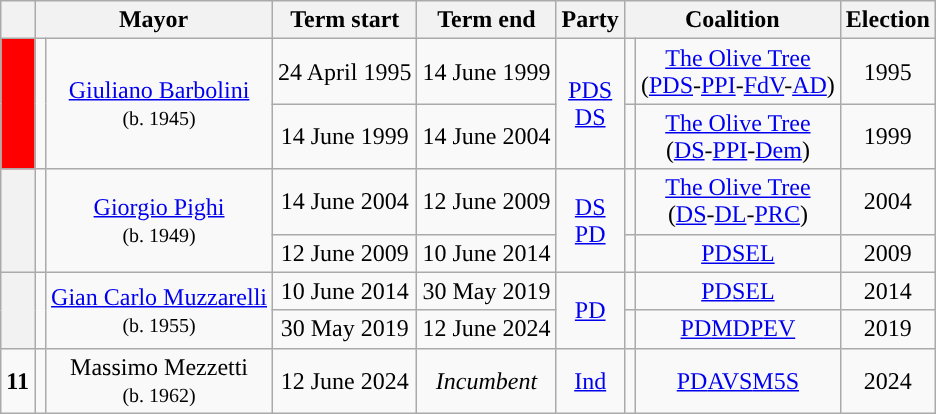<table class="wikitable" style="text-align: center;">
<tr>
<th class=unsortable> </th>
<th colspan=2>Mayor</th>
<th>Term start</th>
<th>Term end</th>
<th>Party</th>
<th colspan="2">Coalition</th>
<th>Election</th>
</tr>
<tr>
<th rowspan=2 style="background:red;"></th>
<td rowspan=2></td>
<td rowspan=2><a href='#'>Giuliano Barbolini</a> <br><small>(b. 1945)</small></td>
<td>24 April 1995</td>
<td>14 June 1999</td>
<td rowspan=2><a href='#'>PDS</a><br><a href='#'>DS</a></td>
<td style="background: "></td>
<td><a href='#'>The Olive Tree</a><br>(<a href='#'>PDS</a>-<a href='#'>PPI</a>-<a href='#'>FdV</a>-<a href='#'>AD</a>)</td>
<td>1995</td>
</tr>
<tr>
<td>14 June 1999</td>
<td>14 June 2004</td>
<td style="background: "></td>
<td><a href='#'>The Olive Tree</a><br>(<a href='#'>DS</a>-<a href='#'>PPI</a>-<a href='#'>Dem</a>)</td>
<td>1999</td>
</tr>
<tr>
<th rowspan=2 style="background:"></th>
<td rowspan=2></td>
<td rowspan=2><a href='#'>Giorgio Pighi</a> <br><small>(b. 1949)</small></td>
<td>14 June 2004</td>
<td>12 June 2009</td>
<td rowspan=2><a href='#'>DS</a><br><a href='#'>PD</a></td>
<td style="background: "></td>
<td><a href='#'>The Olive Tree</a><br>(<a href='#'>DS</a>-<a href='#'>DL</a>-<a href='#'>PRC</a>)</td>
<td>2004</td>
</tr>
<tr>
<td>12 June 2009</td>
<td>10 June 2014</td>
<td style="background: "></td>
<td><a href='#'>PD</a><a href='#'>SEL</a></td>
<td>2009</td>
</tr>
<tr>
<th rowspan=2 style="background:"></th>
<td rowspan=2></td>
<td rowspan=2><a href='#'>Gian Carlo Muzzarelli</a> <br><small>(b. 1955)</small></td>
<td>10 June 2014</td>
<td>30 May 2019</td>
<td rowspan=2><a href='#'>PD</a></td>
<td style="background: "></td>
<td><a href='#'>PD</a><a href='#'>SEL</a></td>
<td>2014</td>
</tr>
<tr>
<td>30 May 2019</td>
<td>12 June 2024</td>
<td style="background: "></td>
<td><a href='#'>PD</a><a href='#'>MDP</a><a href='#'>EV</a></td>
<td>2019</td>
</tr>
<tr>
<td style="background:"><strong>11</strong></td>
<td></td>
<td>Massimo Mezzetti <br><small>(b. 1962)</small></td>
<td>12 June 2024</td>
<td><em>Incumbent</em></td>
<td><a href='#'>Ind</a></td>
<td style="background: "></td>
<td><a href='#'>PD</a><a href='#'>AVS</a><a href='#'>M5S</a></td>
<td>2024</td>
</tr>
</table>
